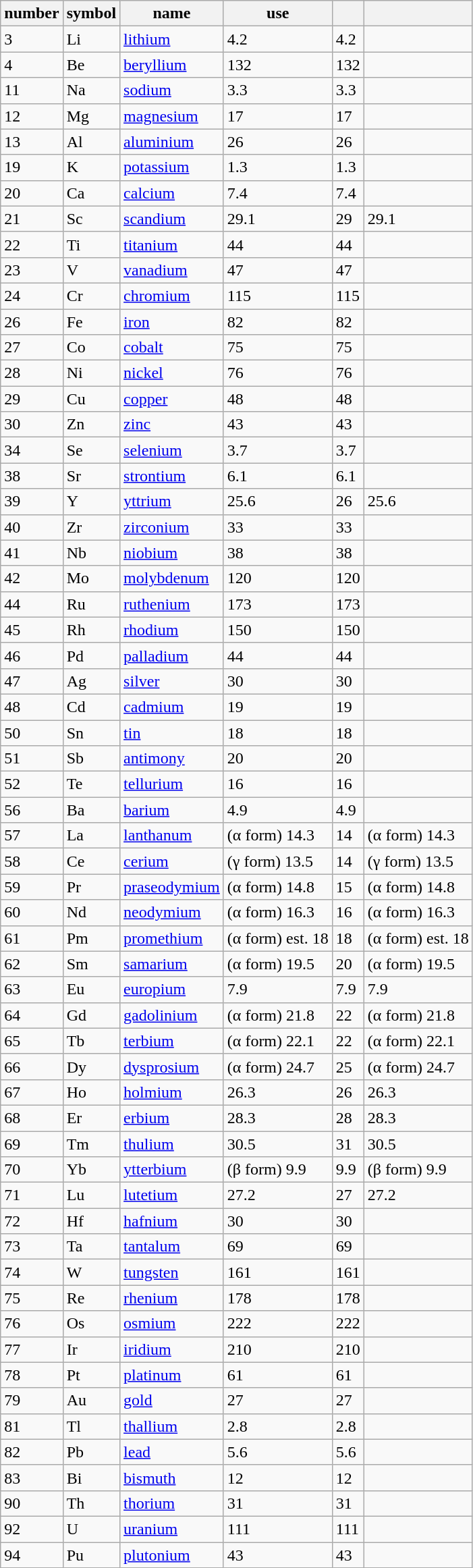<table class="wikitable sortable">
<tr>
<th>number</th>
<th>symbol</th>
<th>name</th>
<th>use</th>
<th></th>
<th></th>
</tr>
<tr>
<td>3</td>
<td>Li</td>
<td><a href='#'>lithium</a></td>
<td>4.2</td>
<td>4.2</td>
<td></td>
</tr>
<tr>
<td>4</td>
<td>Be</td>
<td><a href='#'>beryllium</a></td>
<td>132</td>
<td>132</td>
<td></td>
</tr>
<tr>
<td>11</td>
<td>Na</td>
<td><a href='#'>sodium</a></td>
<td>3.3</td>
<td>3.3</td>
<td></td>
</tr>
<tr>
<td>12</td>
<td>Mg</td>
<td><a href='#'>magnesium</a></td>
<td>17</td>
<td>17</td>
<td></td>
</tr>
<tr>
<td>13</td>
<td>Al</td>
<td><a href='#'>aluminium</a></td>
<td>26</td>
<td>26</td>
<td></td>
</tr>
<tr>
<td>19</td>
<td>K</td>
<td><a href='#'>potassium</a></td>
<td>1.3</td>
<td>1.3</td>
<td></td>
</tr>
<tr>
<td>20</td>
<td>Ca</td>
<td><a href='#'>calcium</a></td>
<td>7.4</td>
<td>7.4</td>
<td></td>
</tr>
<tr>
<td>21</td>
<td>Sc</td>
<td><a href='#'>scandium</a></td>
<td>29.1</td>
<td>29</td>
<td>29.1</td>
</tr>
<tr>
<td>22</td>
<td>Ti</td>
<td><a href='#'>titanium</a></td>
<td>44</td>
<td>44</td>
<td></td>
</tr>
<tr>
<td>23</td>
<td>V</td>
<td><a href='#'>vanadium</a></td>
<td>47</td>
<td>47</td>
<td></td>
</tr>
<tr>
<td>24</td>
<td>Cr</td>
<td><a href='#'>chromium</a></td>
<td>115</td>
<td>115</td>
<td></td>
</tr>
<tr>
<td>26</td>
<td>Fe</td>
<td><a href='#'>iron</a></td>
<td>82</td>
<td>82</td>
<td></td>
</tr>
<tr>
<td>27</td>
<td>Co</td>
<td><a href='#'>cobalt</a></td>
<td>75</td>
<td>75</td>
<td></td>
</tr>
<tr>
<td>28</td>
<td>Ni</td>
<td><a href='#'>nickel</a></td>
<td>76</td>
<td>76</td>
<td></td>
</tr>
<tr>
<td>29</td>
<td>Cu</td>
<td><a href='#'>copper</a></td>
<td>48</td>
<td>48</td>
<td></td>
</tr>
<tr>
<td>30</td>
<td>Zn</td>
<td><a href='#'>zinc</a></td>
<td>43</td>
<td>43</td>
<td></td>
</tr>
<tr>
<td>34</td>
<td>Se</td>
<td><a href='#'>selenium</a></td>
<td>3.7</td>
<td>3.7</td>
<td></td>
</tr>
<tr>
<td>38</td>
<td>Sr</td>
<td><a href='#'>strontium</a></td>
<td>6.1</td>
<td>6.1</td>
<td></td>
</tr>
<tr>
<td>39</td>
<td>Y</td>
<td><a href='#'>yttrium</a></td>
<td>25.6</td>
<td>26</td>
<td>25.6</td>
</tr>
<tr>
<td>40</td>
<td>Zr</td>
<td><a href='#'>zirconium</a></td>
<td>33</td>
<td>33</td>
<td></td>
</tr>
<tr>
<td>41</td>
<td>Nb</td>
<td><a href='#'>niobium</a></td>
<td>38</td>
<td>38</td>
<td></td>
</tr>
<tr>
<td>42</td>
<td>Mo</td>
<td><a href='#'>molybdenum</a></td>
<td>120</td>
<td>120</td>
<td></td>
</tr>
<tr>
<td>44</td>
<td>Ru</td>
<td><a href='#'>ruthenium</a></td>
<td>173</td>
<td>173</td>
<td></td>
</tr>
<tr>
<td>45</td>
<td>Rh</td>
<td><a href='#'>rhodium</a></td>
<td>150</td>
<td>150</td>
<td></td>
</tr>
<tr>
<td>46</td>
<td>Pd</td>
<td><a href='#'>palladium</a></td>
<td>44</td>
<td>44</td>
<td></td>
</tr>
<tr>
<td>47</td>
<td>Ag</td>
<td><a href='#'>silver</a></td>
<td>30</td>
<td>30</td>
<td></td>
</tr>
<tr>
<td>48</td>
<td>Cd</td>
<td><a href='#'>cadmium</a></td>
<td>19</td>
<td>19</td>
<td></td>
</tr>
<tr>
<td>50</td>
<td>Sn</td>
<td><a href='#'>tin</a></td>
<td>18</td>
<td>18</td>
<td></td>
</tr>
<tr>
<td>51</td>
<td>Sb</td>
<td><a href='#'>antimony</a></td>
<td>20</td>
<td>20</td>
<td></td>
</tr>
<tr>
<td>52</td>
<td>Te</td>
<td><a href='#'>tellurium</a></td>
<td>16</td>
<td>16</td>
<td></td>
</tr>
<tr>
<td>56</td>
<td>Ba</td>
<td><a href='#'>barium</a></td>
<td>4.9</td>
<td>4.9</td>
<td></td>
</tr>
<tr>
<td>57</td>
<td>La</td>
<td><a href='#'>lanthanum</a></td>
<td>(α form) 14.3</td>
<td>14</td>
<td>(α form) 14.3</td>
</tr>
<tr>
<td>58</td>
<td>Ce</td>
<td><a href='#'>cerium</a></td>
<td>(γ form) 13.5</td>
<td>14</td>
<td>(γ form) 13.5</td>
</tr>
<tr>
<td>59</td>
<td>Pr</td>
<td><a href='#'>praseodymium</a></td>
<td>(α form) 14.8</td>
<td>15</td>
<td>(α form) 14.8</td>
</tr>
<tr>
<td>60</td>
<td>Nd</td>
<td><a href='#'>neodymium</a></td>
<td>(α form) 16.3</td>
<td>16</td>
<td>(α form) 16.3</td>
</tr>
<tr>
<td>61</td>
<td>Pm</td>
<td><a href='#'>promethium</a></td>
<td>(α form) est. 18</td>
<td>18</td>
<td>(α form) est. 18</td>
</tr>
<tr>
<td>62</td>
<td>Sm</td>
<td><a href='#'>samarium</a></td>
<td>(α form) 19.5</td>
<td>20</td>
<td>(α form) 19.5</td>
</tr>
<tr>
<td>63</td>
<td>Eu</td>
<td><a href='#'>europium</a></td>
<td>7.9</td>
<td>7.9</td>
<td>7.9</td>
</tr>
<tr>
<td>64</td>
<td>Gd</td>
<td><a href='#'>gadolinium</a></td>
<td>(α form) 21.8</td>
<td>22</td>
<td>(α form) 21.8</td>
</tr>
<tr>
<td>65</td>
<td>Tb</td>
<td><a href='#'>terbium</a></td>
<td>(α form) 22.1</td>
<td>22</td>
<td>(α form) 22.1</td>
</tr>
<tr>
<td>66</td>
<td>Dy</td>
<td><a href='#'>dysprosium</a></td>
<td>(α form) 24.7</td>
<td>25</td>
<td>(α form) 24.7</td>
</tr>
<tr>
<td>67</td>
<td>Ho</td>
<td><a href='#'>holmium</a></td>
<td>26.3</td>
<td>26</td>
<td>26.3</td>
</tr>
<tr>
<td>68</td>
<td>Er</td>
<td><a href='#'>erbium</a></td>
<td>28.3</td>
<td>28</td>
<td>28.3</td>
</tr>
<tr>
<td>69</td>
<td>Tm</td>
<td><a href='#'>thulium</a></td>
<td>30.5</td>
<td>31</td>
<td>30.5</td>
</tr>
<tr>
<td>70</td>
<td>Yb</td>
<td><a href='#'>ytterbium</a></td>
<td>(β form) 9.9</td>
<td>9.9</td>
<td>(β form) 9.9</td>
</tr>
<tr>
<td>71</td>
<td>Lu</td>
<td><a href='#'>lutetium</a></td>
<td>27.2</td>
<td>27</td>
<td>27.2</td>
</tr>
<tr>
<td>72</td>
<td>Hf</td>
<td><a href='#'>hafnium</a></td>
<td>30</td>
<td>30</td>
<td></td>
</tr>
<tr>
<td>73</td>
<td>Ta</td>
<td><a href='#'>tantalum</a></td>
<td>69</td>
<td>69</td>
<td></td>
</tr>
<tr>
<td>74</td>
<td>W</td>
<td><a href='#'>tungsten</a></td>
<td>161</td>
<td>161</td>
<td></td>
</tr>
<tr>
<td>75</td>
<td>Re</td>
<td><a href='#'>rhenium</a></td>
<td>178</td>
<td>178</td>
<td></td>
</tr>
<tr>
<td>76</td>
<td>Os</td>
<td><a href='#'>osmium</a></td>
<td>222</td>
<td>222</td>
<td></td>
</tr>
<tr>
<td>77</td>
<td>Ir</td>
<td><a href='#'>iridium</a></td>
<td>210</td>
<td>210</td>
<td></td>
</tr>
<tr>
<td>78</td>
<td>Pt</td>
<td><a href='#'>platinum</a></td>
<td>61</td>
<td>61</td>
<td></td>
</tr>
<tr>
<td>79</td>
<td>Au</td>
<td><a href='#'>gold</a></td>
<td>27</td>
<td>27</td>
<td></td>
</tr>
<tr>
<td>81</td>
<td>Tl</td>
<td><a href='#'>thallium</a></td>
<td>2.8</td>
<td>2.8</td>
<td></td>
</tr>
<tr>
<td>82</td>
<td>Pb</td>
<td><a href='#'>lead</a></td>
<td>5.6</td>
<td>5.6</td>
<td></td>
</tr>
<tr>
<td>83</td>
<td>Bi</td>
<td><a href='#'>bismuth</a></td>
<td>12</td>
<td>12</td>
<td></td>
</tr>
<tr>
<td>90</td>
<td>Th</td>
<td><a href='#'>thorium</a></td>
<td>31</td>
<td>31</td>
<td></td>
</tr>
<tr>
<td>92</td>
<td>U</td>
<td><a href='#'>uranium</a></td>
<td>111</td>
<td>111</td>
<td></td>
</tr>
<tr>
<td>94</td>
<td>Pu</td>
<td><a href='#'>plutonium</a></td>
<td>43</td>
<td>43</td>
<td></td>
</tr>
</table>
